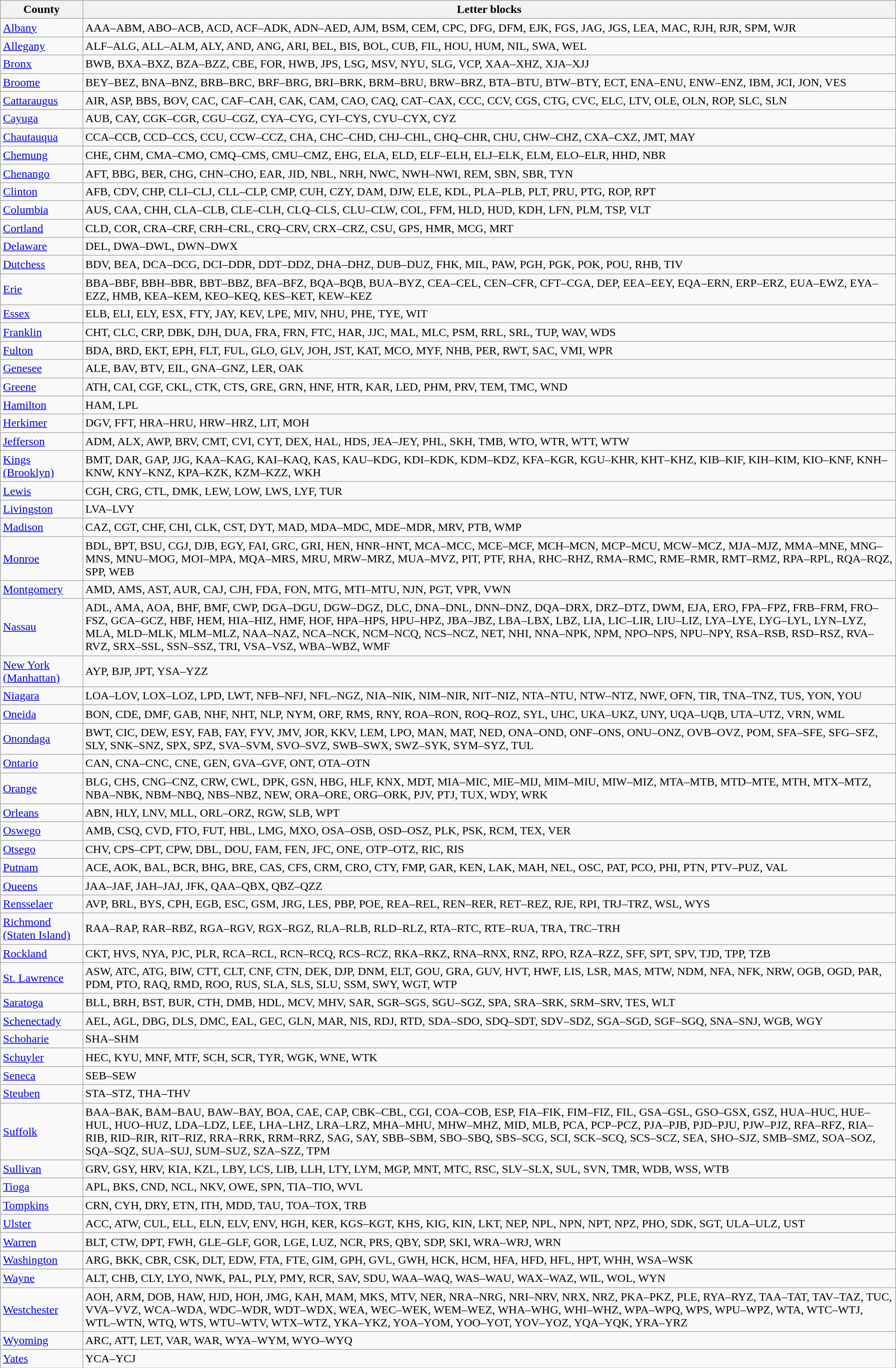<table class="wikitable">
<tr>
<th>County</th>
<th>Letter blocks</th>
</tr>
<tr>
<td><a href='#'>Albany</a></td>
<td>AAA–ABM, ABO–ACB, ACD, ACF–ADK, ADN–AED, AJM, BSM, CEM, CPC, DFG, DFM, EJK, FGS, JAG, JGS, LEA, MAC, RJH, RJR, SPM, WJR</td>
</tr>
<tr>
<td><a href='#'>Allegany</a></td>
<td>ALF–ALG, ALL–ALM, ALY, AND, ANG, ARI, BEL, BIS, BOL, CUB, FIL, HOU, HUM, NIL, SWA, WEL</td>
</tr>
<tr>
<td><a href='#'>Bronx</a></td>
<td>BWB, BXA–BXZ, BZA–BZZ, CBE, FOR, HWB, JPS, LSG, MSV, NYU, SLG, VCP, XAA–XHZ, XJA–XJJ</td>
</tr>
<tr>
<td><a href='#'>Broome</a></td>
<td>BEY–BEZ, BNA–BNZ, BRB–BRC, BRF–BRG, BRI–BRK, BRM–BRU, BRW–BRZ, BTA–BTU, BTW–BTY, ECT, ENA–ENU, ENW–ENZ, IBM, JCI, JON, VES</td>
</tr>
<tr>
<td><a href='#'>Cattaraugus</a></td>
<td>AIR, ASP, BBS, BOV, CAC, CAF–CAH, CAK, CAM, CAO, CAQ, CAT–CAX, CCC, CCV, CGS, CTG, CVC, ELC, LTV, OLE, OLN, ROP, SLC, SLN</td>
</tr>
<tr>
<td><a href='#'>Cayuga</a></td>
<td>AUB, CAY, CGK–CGR, CGU–CGZ, CYA–CYG, CYI–CYS, CYU–CYX, CYZ</td>
</tr>
<tr>
<td><a href='#'>Chautauqua</a></td>
<td>CCA–CCB, CCD–CCS, CCU, CCW–CCZ, CHA, CHC–CHD, CHJ–CHL, CHQ–CHR, CHU, CHW–CHZ, CXA–CXZ, JMT, MAY</td>
</tr>
<tr>
<td><a href='#'>Chemung</a></td>
<td>CHE, CHM, CMA–CMO, CMQ–CMS, CMU–CMZ, EHG, ELA, ELD, ELF–ELH, ELJ–ELK, ELM, ELO–ELR, HHD, NBR</td>
</tr>
<tr>
<td><a href='#'>Chenango</a></td>
<td>AFT, BBG, BER, CHG, CHN–CHO, EAR, JID, NBL, NRH, NWC, NWH–NWI, REM, SBN, SBR, TYN</td>
</tr>
<tr>
<td><a href='#'>Clinton</a></td>
<td>AFB, CDV, CHP, CLI–CLJ, CLL–CLP, CMP, CUH, CZY, DAM, DJW, ELE, KDL, PLA–PLB, PLT, PRU, PTG, ROP, RPT</td>
</tr>
<tr>
<td><a href='#'>Columbia</a></td>
<td>AUS, CAA, CHH, CLA–CLB, CLE–CLH, CLQ–CLS, CLU–CLW, COL, FFM, HLD, HUD, KDH, LFN, PLM, TSP, VLT</td>
</tr>
<tr>
<td><a href='#'>Cortland</a></td>
<td>CLD, COR, CRA–CRF, CRH–CRL, CRQ–CRV, CRX–CRZ, CSU, GPS, HMR, MCG, MRT</td>
</tr>
<tr>
<td><a href='#'>Delaware</a></td>
<td>DEL, DWA–DWL, DWN–DWX</td>
</tr>
<tr>
<td><a href='#'>Dutchess</a></td>
<td>BDV, BEA, DCA–DCG, DCI–DDR, DDT–DDZ, DHA–DHZ, DUB–DUZ, FHK, MIL, PAW, PGH, PGK, POK, POU, RHB, TIV</td>
</tr>
<tr>
<td><a href='#'>Erie</a></td>
<td>BBA–BBF, BBH–BBR, BBT–BBZ, BFA–BFZ, BQA–BQB, BUA–BYZ, CEA–CEL, CEN–CFR, CFT–CGA, DEP, EEA–EEY, EQA–ERN, ERP–ERZ, EUA–EWZ, EYA–EZZ, HMB, KEA–KEM, KEO–KEQ, KES–KET, KEW–KEZ</td>
</tr>
<tr>
<td><a href='#'>Essex</a></td>
<td>ELB, ELI, ELY, ESX, FTY, JAY, KEV, LPE, MIV, NHU, PHE, TYE, WIT</td>
</tr>
<tr>
<td><a href='#'>Franklin</a></td>
<td>CHT, CLC, CRP, DBK, DJH, DUA, FRA, FRN, FTC, HAR, JJC, MAL, MLC, PSM, RRL, SRL, TUP, WAV, WDS</td>
</tr>
<tr>
<td><a href='#'>Fulton</a></td>
<td>BDA, BRD, EKT, EPH, FLT, FUL, GLO, GLV, JOH, JST, KAT, MCO, MYF, NHB, PER, RWT, SAC, VMI, WPR</td>
</tr>
<tr>
<td><a href='#'>Genesee</a></td>
<td>ALE, BAV, BTV, EIL, GNA–GNZ, LER, OAK</td>
</tr>
<tr>
<td><a href='#'>Greene</a></td>
<td>ATH, CAI, CGF, CKL, CTK, CTS, GRE, GRN, HNF, HTR, KAR, LED, PHM, PRV, TEM, TMC, WND</td>
</tr>
<tr>
<td><a href='#'>Hamilton</a></td>
<td>HAM, LPL</td>
</tr>
<tr>
<td><a href='#'>Herkimer</a></td>
<td>DGV, FFT, HRA–HRU, HRW–HRZ, LIT, MOH</td>
</tr>
<tr>
<td><a href='#'>Jefferson</a></td>
<td>ADM, ALX, AWP, BRV, CMT, CVI, CYT, DEX, HAL, HDS, JEA–JEY, PHL, SKH, TMB, WTO, WTR, WTT, WTW</td>
</tr>
<tr>
<td><a href='#'>Kings (Brooklyn)</a></td>
<td>BMT, DAR, GAP, JJG, KAA–KAG, KAI–KAQ, KAS, KAU–KDG, KDI–KDK, KDM–KDZ, KFA–KGR, KGU–KHR, KHT–KHZ, KIB–KIF, KIH–KIM, KIO–KNF, KNH–KNW, KNY–KNZ, KPA–KZK, KZM–KZZ, WKH</td>
</tr>
<tr>
<td><a href='#'>Lewis</a></td>
<td>CGH, CRG, CTL, DMK, LEW, LOW, LWS, LYF, TUR</td>
</tr>
<tr>
<td><a href='#'>Livingston</a></td>
<td>LVA–LVY</td>
</tr>
<tr>
<td><a href='#'>Madison</a></td>
<td>CAZ, CGT, CHF, CHI, CLK, CST, DYT, MAD, MDA–MDC, MDE–MDR, MRV, PTB, WMP</td>
</tr>
<tr>
<td><a href='#'>Monroe</a></td>
<td>BDL, BPT, BSU, CGJ, DJB, EGY, FAI, GRC, GRI, HEN, HNR–HNT, MCA–MCC, MCE–MCF, MCH–MCN, MCP–MCU, MCW–MCZ, MJA–MJZ, MMA–MNE, MNG–MNS, MNU–MOG, MOI–MPA, MQA–MRS, MRU, MRW–MRZ, MUA–MVZ, PIT, PTF, RHA, RHC–RHZ, RMA–RMC, RME–RMR, RMT–RMZ, RPA–RPL, RQA–RQZ, SPP, WEB</td>
</tr>
<tr>
<td><a href='#'>Montgomery</a></td>
<td>AMD, AMS, AST, AUR, CAJ, CJH, FDA, FON, MTG, MTI–MTU, NJN, PGT, VPR, VWN</td>
</tr>
<tr>
<td><a href='#'>Nassau</a></td>
<td>ADL, AMA, AOA, BHF, BMF, CWP, DGA–DGU, DGW–DGZ, DLC, DNA–DNL, DNN–DNZ, DQA–DRX, DRZ–DTZ, DWM, EJA, ERO, FPA–FPZ, FRB–FRM, FRO–FSZ, GCA–GCZ, HBF, HEM, HIA–HIZ, HMF, HOF, HPA–HPS, HPU–HPZ, JBA–JBZ, LBA–LBX, LBZ, LIA, LIC–LIR, LIU–LIZ, LYA–LYE, LYG–LYL, LYN–LYZ, MLA, MLD–MLK, MLM–MLZ, NAA–NAZ, NCA–NCK, NCM–NCQ, NCS–NCZ, NET, NHI, NNA–NPK, NPM, NPO–NPS, NPU–NPY, RSA–RSB, RSD–RSZ, RVA–RVZ, SRX–SSL, SSN–SSZ, TRI, VSA–VSZ, WBA–WBZ, WMF</td>
</tr>
<tr>
<td><a href='#'>New York (Manhattan)</a></td>
<td>AYP, BJP, JPT, YSA–YZZ</td>
</tr>
<tr>
<td><a href='#'>Niagara</a></td>
<td>LOA–LOV, LOX–LOZ, LPD, LWT, NFB–NFJ, NFL–NGZ, NIA–NIK, NIM–NIR, NIT–NIZ, NTA–NTU, NTW–NTZ, NWF, OFN, TIR, TNA–TNZ, TUS, YON, YOU</td>
</tr>
<tr>
<td><a href='#'>Oneida</a></td>
<td>BON, CDE, DMF, GAB, NHF, NHT, NLP, NYM, ORF, RMS, RNY, ROA–RON, ROQ–ROZ, SYL, UHC, UKA–UKZ, UNY, UQA–UQB, UTA–UTZ, VRN, WML</td>
</tr>
<tr>
<td><a href='#'>Onondaga</a></td>
<td>BWT, CIC, DEW, ESY, FAB, FAY, FYV, JMV, JOR, KKV, LEM, LPO, MAN, MAT, NED, ONA–OND, ONF–ONS, ONU–ONZ, OVB–OVZ, POM, SFA–SFE, SFG–SFZ, SLY, SNK–SNZ, SPX, SPZ, SVA–SVM, SVO–SVZ, SWB–SWX, SWZ–SYK, SYM–SYZ, TUL</td>
</tr>
<tr>
<td><a href='#'>Ontario</a></td>
<td>CAN, CNA–CNC, CNE, GEN, GVA–GVF, ONT, OTA–OTN</td>
</tr>
<tr>
<td><a href='#'>Orange</a></td>
<td>BLG, CHS, CNG–CNZ, CRW, CWL, DPK, GSN, HBG, HLF, KNX, MDT, MIA–MIC, MIE–MIJ, MIM–MIU, MIW–MIZ, MTA–MTB, MTD–MTE, MTH, MTX–MTZ, NBA–NBK, NBM–NBQ, NBS–NBZ, NEW, ORA–ORE, ORG–ORK, PJV, PTJ, TUX, WDY, WRK</td>
</tr>
<tr>
<td><a href='#'>Orleans</a></td>
<td>ABN, HLY, LNV, MLL, ORL–ORZ, RGW, SLB, WPT</td>
</tr>
<tr>
<td><a href='#'>Oswego</a></td>
<td>AMB, CSQ, CVD, FTO, FUT, HBL, LMG, MXO, OSA–OSB, OSD–OSZ, PLK, PSK, RCM, TEX, VER</td>
</tr>
<tr>
<td><a href='#'>Otsego</a></td>
<td>CHV, CPS–CPT, CPW, DBL, DOU, FAM, FEN, JFC, ONE, OTP–OTZ, RIC, RIS</td>
</tr>
<tr>
<td><a href='#'>Putnam</a></td>
<td>ACE, AOK, BAL, BCR, BHG, BRE, CAS, CFS, CRM, CRO, CTY, FMP, GAR, KEN, LAK, MAH, NEL, OSC, PAT, PCO, PHI, PTN, PTV–PUZ, VAL</td>
</tr>
<tr>
<td><a href='#'>Queens</a></td>
<td>JAA–JAF, JAH–JAJ, JFK, QAA–QBX, QBZ–QZZ</td>
</tr>
<tr>
<td><a href='#'>Rensselaer</a></td>
<td>AVP, BRL, BYS, CPH, EGB, ESC, GSM, JRG, LES, PBP, POE, REA–REL, REN–RER, RET–REZ, RJE, RPI, TRJ–TRZ, WSL, WYS</td>
</tr>
<tr>
<td><a href='#'>Richmond (Staten Island)</a></td>
<td>RAA–RAP, RAR–RBZ, RGA–RGV, RGX–RGZ, RLA–RLB, RLD–RLZ, RTA–RTC, RTE–RUA, TRA, TRC–TRH</td>
</tr>
<tr>
<td><a href='#'>Rockland</a></td>
<td>CKT, HVS, NYA, PJC, PLR, RCA–RCL, RCN–RCQ, RCS–RCZ, RKA–RKZ, RNA–RNX, RNZ, RPO, RZA–RZZ, SFF, SPT, SPV, TJD, TPP, TZB</td>
</tr>
<tr>
<td><a href='#'>St. Lawrence</a></td>
<td>ASW, ATC, ATG, BIW, CTT, CLT, CNF, CTN, DEK, DJP, DNM, ELT, GOU, GRA, GUV, HVT, HWF, LIS, LSR, MAS, MTW, NDM, NFA, NFK, NRW, OGB, OGD, PAR, PDM, PTO, RAQ, RMD, ROO, RUS, SLA, SLS, SLU, SSM, SWY, WGT, WTP</td>
</tr>
<tr>
<td><a href='#'>Saratoga</a></td>
<td>BLL, BRH, BST, BUR, CTH, DMB, HDL, MCV, MHV, SAR, SGR–SGS, SGU–SGZ, SPA, SRA–SRK, SRM–SRV, TES, WLT</td>
</tr>
<tr>
<td><a href='#'>Schenectady</a></td>
<td>AEL, AGL, DBG, DLS, DMC, EAL, GEC, GLN, MAR, NIS, RDJ, RTD, SDA–SDO, SDQ–SDT, SDV–SDZ, SGA–SGD, SGF–SGQ, SNA–SNJ, WGB, WGY</td>
</tr>
<tr>
<td><a href='#'>Schoharie</a></td>
<td>SHA–SHM</td>
</tr>
<tr>
<td><a href='#'>Schuyler</a></td>
<td>HEC, KYU, MNF, MTF, SCH, SCR, TYR, WGK, WNE, WTK</td>
</tr>
<tr>
<td><a href='#'>Seneca</a></td>
<td>SEB–SEW</td>
</tr>
<tr>
<td><a href='#'>Steuben</a></td>
<td>STA–STZ, THA–THV</td>
</tr>
<tr>
<td><a href='#'>Suffolk</a></td>
<td>BAA–BAK, BAM–BAU, BAW–BAY, BOA, CAE, CAP, CBK–CBL, CGI, COA–COB, ESP, FIA–FIK, FIM–FIZ, FIL, GSA–GSL, GSO–GSX, GSZ, HUA–HUC, HUE–HUL, HUO–HUZ, LDA–LDZ, LEE, LHA–LHZ, LRA–LRZ, MHA–MHU, MHW–MHZ, MID, MLB, PCA, PCP–PCZ, PJA–PJB, PJD–PJU, PJW–PJZ, RFA–RFZ, RIA–RIB, RID–RIR, RIT–RIZ, RRA–RRK, RRM–RRZ, SAG, SAY, SBB–SBM, SBO–SBQ, SBS–SCG, SCI, SCK–SCQ, SCS–SCZ, SEA, SHO–SJZ, SMB–SMZ, SOA–SOZ, SQA–SQZ, SUA–SUJ, SUM–SUZ, SZA–SZZ, TPM</td>
</tr>
<tr>
<td><a href='#'>Sullivan</a></td>
<td>GRV, GSY, HRV, KIA, KZL, LBY, LCS, LIB, LLH, LTY, LYM, MGP, MNT, MTC, RSC, SLV–SLX, SUL, SVN, TMR, WDB, WSS, WTB</td>
</tr>
<tr>
<td><a href='#'>Tioga</a></td>
<td>APL, BKS, CND, NCL, NKV, OWE, SPN, TIA–TIO, WVL</td>
</tr>
<tr>
<td><a href='#'>Tompkins</a></td>
<td>CRN, CYH, DRY, ETN, ITH, MDD, TAU, TOA–TOX, TRB</td>
</tr>
<tr>
<td><a href='#'>Ulster</a></td>
<td>ACC, ATW, CUL, ELL, ELN, ELV, ENV, HGH, KER, KGS–KGT, KHS, KIG, KIN, LKT, NEP, NPL, NPN, NPT, NPZ, PHO, SDK, SGT, ULA–ULZ, UST</td>
</tr>
<tr>
<td><a href='#'>Warren</a></td>
<td>BLT, CTW, DPT, FWH, GLE–GLF, GOR, LGE, LUZ, NCR, PRS, QBY, SDP, SKI, WRA–WRJ, WRN</td>
</tr>
<tr>
<td><a href='#'>Washington</a></td>
<td>ARG, BKK, CBR, CSK, DLT, EDW, FTA, FTE, GIM, GPH, GVL, GWH, HCK, HCM, HFA, HFD, HFL, HPT, WHH, WSA–WSK</td>
</tr>
<tr>
<td><a href='#'>Wayne</a></td>
<td>ALT, CHB, CLY, LYO, NWK, PAL, PLY, PMY, RCR, SAV, SDU, WAA–WAQ, WAS–WAU, WAX–WAZ, WIL, WOL, WYN</td>
</tr>
<tr>
<td><a href='#'>Westchester</a></td>
<td>AOH, ARM, DOB, HAW, HJD, HOH, JMG, KAH, MAM, MKS, MTV, NER, NRA–NRG, NRI–NRV, NRX, NRZ, PKA–PKZ, PLE, RYA–RYZ, TAA–TAT, TAV–TAZ, TUC, VVA–VVZ, WCA–WDA, WDC–WDR, WDT–WDX, WEA, WEC–WEK, WEM–WEZ, WHA–WHG, WHI–WHZ, WPA–WPQ, WPS, WPU–WPZ, WTA, WTC–WTJ, WTL–WTN, WTQ, WTS, WTU–WTV, WTX–WTZ, YKA–YKZ, YOA–YOM, YOO–YOT, YOV–YOZ, YQA–YQK, YRA–YRZ</td>
</tr>
<tr>
<td><a href='#'>Wyoming</a></td>
<td>ARC, ATT, LET, VAR, WAR, WYA–WYM, WYO–WYQ</td>
</tr>
<tr>
<td><a href='#'>Yates</a></td>
<td>YCA–YCJ</td>
</tr>
</table>
